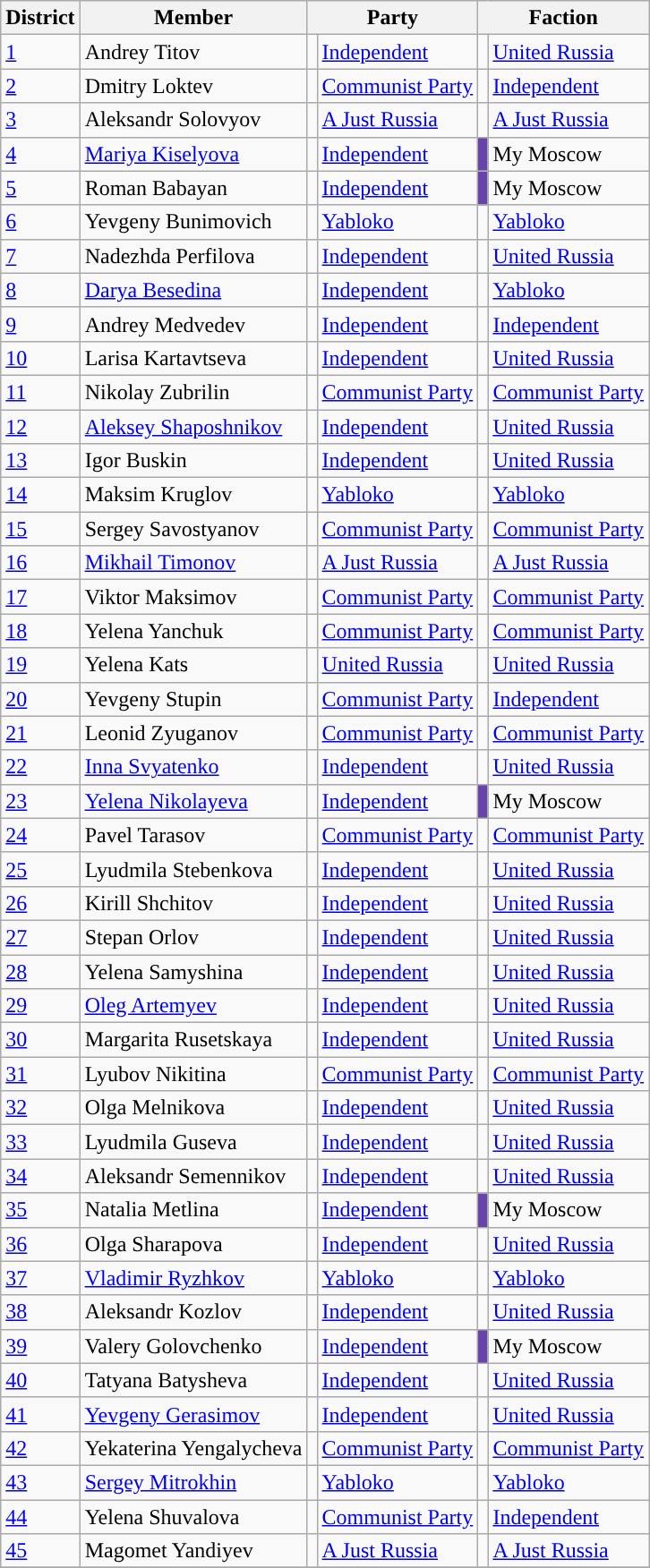<table class="wikitable">
<tr>
<th>District</th>
<th>Member</th>
<th colspan="2">Party</th>
<th colspan="2">Faction</th>
</tr>
<tr>
<td><a href='#'>1</a></td>
<td>Andrey Titov</td>
<td style="background-color:"></td>
<td><a href='#'>Independent</a></td>
<td style="background-color: "></td>
<td><a href='#'>United Russia</a></td>
</tr>
<tr>
<td><a href='#'>2</a></td>
<td>Dmitry Loktev</td>
<td style="background-color:"></td>
<td><a href='#'>Communist Party</a></td>
<td style="background-color:"></td>
<td><a href='#'>Independent</a></td>
</tr>
<tr>
<td><a href='#'>3</a></td>
<td>Aleksandr Solovyov</td>
<td style="background-color:"></td>
<td><a href='#'>A Just Russia</a></td>
<td style="background-color:"></td>
<td><a href='#'>A Just Russia</a></td>
</tr>
<tr>
<td><a href='#'>4</a></td>
<td><a href='#'>Mariya Kiselyova</a></td>
<td style="background-color:"></td>
<td><a href='#'>Independent</a></td>
<td style="background-color:#6644AA"></td>
<td>My Moscow</td>
</tr>
<tr>
<td><a href='#'>5</a></td>
<td>Roman Babayan</td>
<td style="background-color:"></td>
<td><a href='#'>Independent</a></td>
<td style="background-color:#6644AA"></td>
<td>My Moscow</td>
</tr>
<tr>
<td><a href='#'>6</a></td>
<td>Yevgeny Bunimovich</td>
<td style="background-color:"></td>
<td><a href='#'>Yabloko</a></td>
<td style="background-color:"></td>
<td><a href='#'>Yabloko</a></td>
</tr>
<tr>
<td><a href='#'>7</a></td>
<td>Nadezhda Perfilova</td>
<td style="background-color:"></td>
<td><a href='#'>Independent</a></td>
<td style="background-color: "></td>
<td><a href='#'>United Russia</a></td>
</tr>
<tr>
<td><a href='#'>8</a></td>
<td><a href='#'>Darya Besedina</a></td>
<td style="background-color:"></td>
<td><a href='#'>Independent</a></td>
<td style="background-color: "></td>
<td><a href='#'>Yabloko</a></td>
</tr>
<tr>
<td><a href='#'>9</a></td>
<td>Andrey Medvedev</td>
<td style="background-color:"></td>
<td><a href='#'>Independent</a></td>
<td style="background-color:"></td>
<td><a href='#'>Independent</a></td>
</tr>
<tr>
<td><a href='#'>10</a></td>
<td>Larisa Kartavtseva</td>
<td style="background-color:"></td>
<td><a href='#'>Independent</a></td>
<td style="background-color: "></td>
<td><a href='#'>United Russia</a></td>
</tr>
<tr>
<td><a href='#'>11</a></td>
<td>Nikolay Zubrilin</td>
<td style="background-color:"></td>
<td><a href='#'>Communist Party</a></td>
<td style="background-color:"></td>
<td><a href='#'>Communist Party</a></td>
</tr>
<tr>
<td><a href='#'>12</a></td>
<td><a href='#'>Aleksey Shaposhnikov</a></td>
<td style="background-color:"></td>
<td><a href='#'>Independent</a></td>
<td style="background-color: "></td>
<td><a href='#'>United Russia</a></td>
</tr>
<tr>
<td><a href='#'>13</a></td>
<td>Igor Buskin</td>
<td style="background-color:"></td>
<td><a href='#'>Independent</a></td>
<td style="background-color: "></td>
<td><a href='#'>United Russia</a></td>
</tr>
<tr>
<td><a href='#'>14</a></td>
<td>Maksim Kruglov</td>
<td style="background-color:"></td>
<td><a href='#'>Yabloko</a></td>
<td style="background-color:"></td>
<td><a href='#'>Yabloko</a></td>
</tr>
<tr>
<td><a href='#'>15</a></td>
<td>Sergey Savostyanov</td>
<td style="background-color:"></td>
<td><a href='#'>Communist Party</a></td>
<td style="background-color:"></td>
<td><a href='#'>Communist Party</a></td>
</tr>
<tr>
<td><a href='#'>16</a></td>
<td><a href='#'>Mikhail Timonov</a></td>
<td style="background-color:"></td>
<td><a href='#'>A Just Russia</a></td>
<td style="background-color:"></td>
<td><a href='#'>A Just Russia</a></td>
</tr>
<tr>
<td><a href='#'>17</a></td>
<td>Viktor Maksimov</td>
<td style="background-color:"></td>
<td><a href='#'>Communist Party</a></td>
<td style="background-color:"></td>
<td><a href='#'>Communist Party</a></td>
</tr>
<tr>
<td><a href='#'>18</a></td>
<td>Yelena Yanchuk</td>
<td style="background-color:"></td>
<td><a href='#'>Communist Party</a></td>
<td style="background-color:"></td>
<td><a href='#'>Communist Party</a></td>
</tr>
<tr>
<td><a href='#'>19</a></td>
<td>Yelena Kats</td>
<td style="background-color:"></td>
<td><a href='#'>United Russia</a></td>
<td style="background-color: "></td>
<td><a href='#'>United Russia</a></td>
</tr>
<tr>
<td><a href='#'>20</a></td>
<td>Yevgeny Stupin</td>
<td style="background-color:"></td>
<td><a href='#'>Communist Party</a></td>
<td style="background-color:"></td>
<td><a href='#'>Independent</a></td>
</tr>
<tr>
<td><a href='#'>21</a></td>
<td>Leonid Zyuganov</td>
<td style="background-color:"></td>
<td><a href='#'>Communist Party</a></td>
<td style="background-color:"></td>
<td><a href='#'>Communist Party</a></td>
</tr>
<tr>
<td><a href='#'>22</a></td>
<td><a href='#'>Inna Svyatenko</a></td>
<td style="background-color:"></td>
<td><a href='#'>Independent</a></td>
<td style="background-color: "></td>
<td><a href='#'>United Russia</a></td>
</tr>
<tr>
<td><a href='#'>23</a></td>
<td><a href='#'>Yelena Nikolayeva</a></td>
<td style="background-color:"></td>
<td><a href='#'>Independent</a></td>
<td style="background-color:#6644AA"></td>
<td>My Moscow</td>
</tr>
<tr>
<td><a href='#'>24</a></td>
<td>Pavel Tarasov</td>
<td style="background-color:"></td>
<td><a href='#'>Communist Party</a></td>
<td style="background-color:"></td>
<td><a href='#'>Communist Party</a></td>
</tr>
<tr>
<td><a href='#'>25</a></td>
<td>Lyudmila Stebenkova</td>
<td style="background-color:"></td>
<td><a href='#'>Independent</a></td>
<td style="background-color: "></td>
<td><a href='#'>United Russia</a></td>
</tr>
<tr>
<td><a href='#'>26</a></td>
<td>Kirill Shchitov</td>
<td style="background-color:"></td>
<td><a href='#'>Independent</a></td>
<td style="background-color: "></td>
<td><a href='#'>United Russia</a></td>
</tr>
<tr>
<td><a href='#'>27</a></td>
<td>Stepan Orlov</td>
<td style="background-color:"></td>
<td><a href='#'>Independent</a></td>
<td style="background-color: "></td>
<td><a href='#'>United Russia</a></td>
</tr>
<tr>
<td><a href='#'>28</a></td>
<td>Yelena Samyshina</td>
<td style="background-color:"></td>
<td><a href='#'>Independent</a></td>
<td style="background-color: "></td>
<td><a href='#'>United Russia</a></td>
</tr>
<tr>
<td><a href='#'>29</a></td>
<td><a href='#'>Oleg Artemyev</a></td>
<td style="background-color:"></td>
<td><a href='#'>Independent</a></td>
<td style="background-color: "></td>
<td><a href='#'>United Russia</a></td>
</tr>
<tr>
<td><a href='#'>30</a></td>
<td>Margarita Rusetskaya</td>
<td style="background-color:"></td>
<td><a href='#'>Independent</a></td>
<td style="background-color: "></td>
<td><a href='#'>United Russia</a></td>
</tr>
<tr>
<td><a href='#'>31</a></td>
<td>Lyubov Nikitina</td>
<td style="background-color:"></td>
<td><a href='#'>Communist Party</a></td>
<td style="background-color:"></td>
<td><a href='#'>Communist Party</a></td>
</tr>
<tr>
<td><a href='#'>32</a></td>
<td>Olga Melnikova</td>
<td style="background-color:"></td>
<td><a href='#'>Independent</a></td>
<td style="background-color: "></td>
<td><a href='#'>United Russia</a></td>
</tr>
<tr>
<td><a href='#'>33</a></td>
<td>Lyudmila Guseva</td>
<td style="background-color:"></td>
<td><a href='#'>Independent</a></td>
<td style="background-color: "></td>
<td><a href='#'>United Russia</a></td>
</tr>
<tr>
<td><a href='#'>34</a></td>
<td>Aleksandr Semennikov</td>
<td style="background-color:"></td>
<td><a href='#'>Independent</a></td>
<td style="background-color: "></td>
<td><a href='#'>United Russia</a></td>
</tr>
<tr>
<td><a href='#'>35</a></td>
<td>Natalia Metlina</td>
<td style="background-color:"></td>
<td><a href='#'>Independent</a></td>
<td style="background-color:#6644AA"></td>
<td>My Moscow</td>
</tr>
<tr>
<td><a href='#'>36</a></td>
<td>Olga Sharapova</td>
<td style="background-color:"></td>
<td><a href='#'>Independent</a></td>
<td style="background-color: "></td>
<td><a href='#'>United Russia</a></td>
</tr>
<tr>
<td><a href='#'>37</a></td>
<td><a href='#'>Vladimir Ryzhkov</a></td>
<td style="background-color:"></td>
<td><a href='#'>Yabloko</a></td>
<td style="background-color: "></td>
<td><a href='#'>Yabloko</a></td>
</tr>
<tr>
<td><a href='#'>38</a></td>
<td>Aleksandr Kozlov</td>
<td style="background-color:"></td>
<td><a href='#'>Independent</a></td>
<td style="background-color: "></td>
<td><a href='#'>United Russia</a></td>
</tr>
<tr>
<td><a href='#'>39</a></td>
<td>Valery Golovchenko</td>
<td style="background-color:"></td>
<td><a href='#'>Independent</a></td>
<td style="background-color:#6644AA"></td>
<td>My Moscow</td>
</tr>
<tr>
<td><a href='#'>40</a></td>
<td>Tatyana Batysheva</td>
<td style="background-color:"></td>
<td><a href='#'>Independent</a></td>
<td style="background-color: "></td>
<td><a href='#'>United Russia</a></td>
</tr>
<tr>
<td><a href='#'>41</a></td>
<td><a href='#'>Yevgeny Gerasimov</a></td>
<td style="background-color:"></td>
<td><a href='#'>Independent</a></td>
<td style="background-color: "></td>
<td><a href='#'>United Russia</a></td>
</tr>
<tr>
<td><a href='#'>42</a></td>
<td>Yekaterina Yengalycheva</td>
<td style="background-color:"></td>
<td><a href='#'>Communist Party</a></td>
<td style="background-color:"></td>
<td><a href='#'>Communist Party</a></td>
</tr>
<tr>
<td><a href='#'>43</a></td>
<td><a href='#'>Sergey Mitrokhin</a></td>
<td style="background-color:"></td>
<td><a href='#'>Yabloko</a></td>
<td style="background-color: "></td>
<td><a href='#'>Yabloko</a></td>
</tr>
<tr>
<td><a href='#'>44</a></td>
<td>Yelena Shuvalova</td>
<td style="background-color:"></td>
<td><a href='#'>Communist Party</a></td>
<td style="background-color:"></td>
<td><a href='#'>Independent</a></td>
</tr>
<tr>
<td><a href='#'>45</a></td>
<td>Magomet Yandiyev</td>
<td style="background-color:"></td>
<td><a href='#'>A Just Russia</a></td>
<td style="background-color:"></td>
<td><a href='#'>A Just Russia</a></td>
</tr>
<tr>
</tr>
</table>
